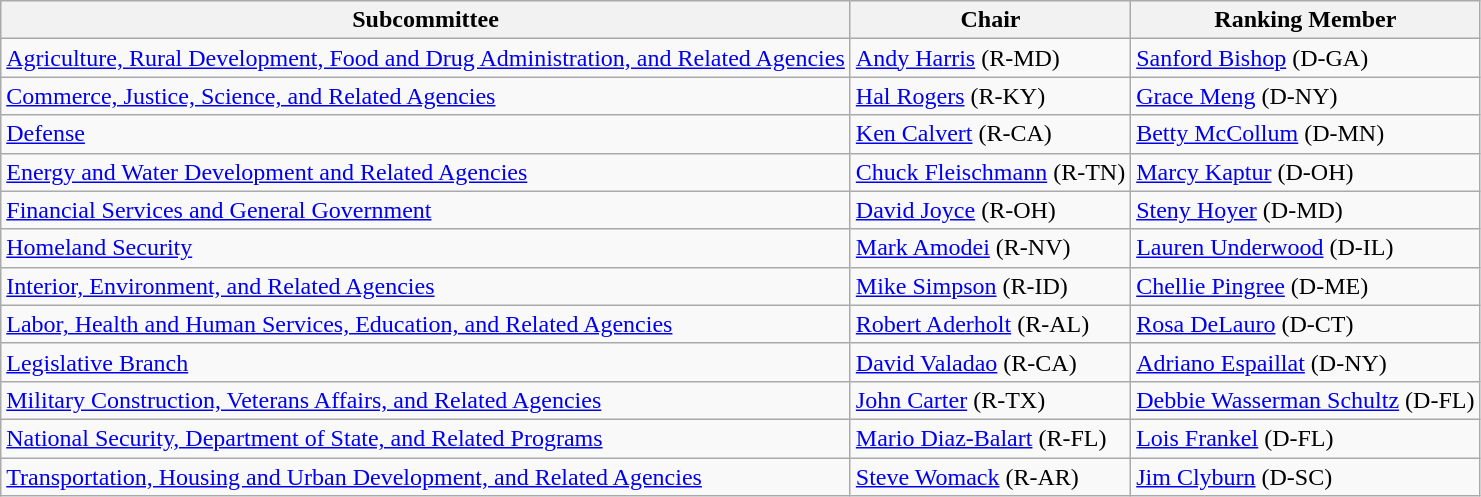<table class="wikitable">
<tr>
<th>Subcommittee</th>
<th>Chair</th>
<th>Ranking Member</th>
</tr>
<tr>
<td><a href='#'>Agriculture, Rural Development, Food and Drug Administration, and Related Agencies</a></td>
<td><a href='#'>Andy Harris</a> (R-MD)</td>
<td><a href='#'>Sanford Bishop</a> (D-GA)</td>
</tr>
<tr>
<td><a href='#'>Commerce, Justice, Science, and Related Agencies</a></td>
<td><a href='#'>Hal Rogers</a> (R-KY)</td>
<td><a href='#'>Grace Meng</a> (D-NY)</td>
</tr>
<tr>
<td><a href='#'>Defense</a></td>
<td><a href='#'>Ken Calvert</a> (R-CA)</td>
<td><a href='#'>Betty McCollum</a> (D-MN)</td>
</tr>
<tr>
<td><a href='#'>Energy and Water Development and Related Agencies</a></td>
<td><a href='#'>Chuck Fleischmann</a> (R-TN)</td>
<td><a href='#'>Marcy Kaptur</a> (D-OH)</td>
</tr>
<tr>
<td><a href='#'>Financial Services and General Government</a></td>
<td><a href='#'>David Joyce</a> (R-OH)</td>
<td><a href='#'>Steny Hoyer</a> (D-MD)</td>
</tr>
<tr>
<td><a href='#'>Homeland Security</a></td>
<td><a href='#'>Mark Amodei</a> (R-NV)</td>
<td><a href='#'>Lauren Underwood</a> (D-IL)</td>
</tr>
<tr>
<td><a href='#'>Interior, Environment, and Related Agencies</a></td>
<td><a href='#'>Mike Simpson</a> (R-ID)</td>
<td><a href='#'>Chellie Pingree</a> (D-ME)</td>
</tr>
<tr>
<td><a href='#'>Labor, Health and Human Services, Education, and Related Agencies</a></td>
<td><a href='#'>Robert Aderholt</a> (R-AL)</td>
<td><a href='#'>Rosa DeLauro</a> (D-CT)</td>
</tr>
<tr>
<td><a href='#'>Legislative Branch</a></td>
<td><a href='#'>David Valadao</a> (R-CA)</td>
<td><a href='#'>Adriano Espaillat</a> (D-NY)</td>
</tr>
<tr>
<td><a href='#'>Military Construction, Veterans Affairs, and Related Agencies</a></td>
<td><a href='#'>John Carter</a> (R-TX)</td>
<td><a href='#'>Debbie Wasserman Schultz</a> (D-FL)</td>
</tr>
<tr>
<td><a href='#'>National Security, Department of State, and Related Programs</a></td>
<td><a href='#'>Mario Diaz-Balart</a> (R-FL)</td>
<td><a href='#'>Lois Frankel</a> (D-FL)</td>
</tr>
<tr>
<td><a href='#'>Transportation, Housing and Urban Development, and Related Agencies</a></td>
<td><a href='#'>Steve Womack</a> (R-AR)</td>
<td><a href='#'>Jim Clyburn</a> (D-SC)</td>
</tr>
</table>
